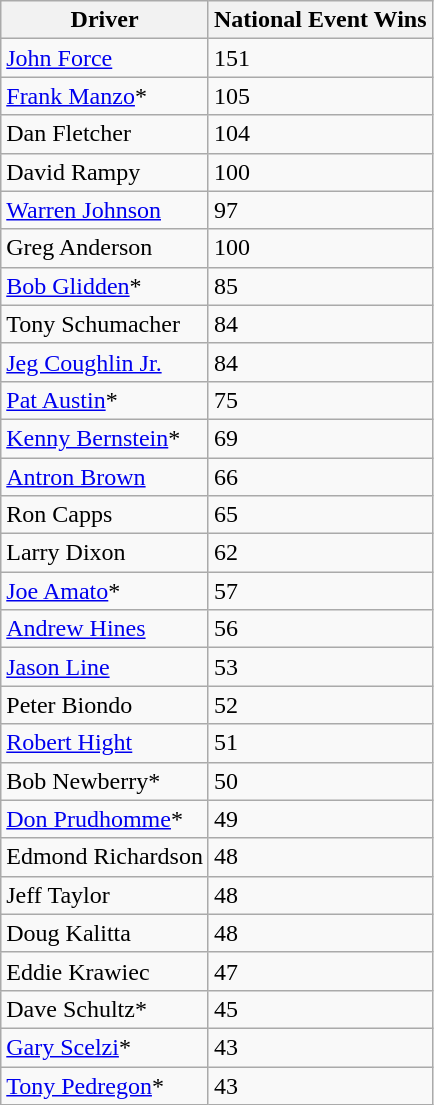<table class="wikitable">
<tr>
<th>Driver</th>
<th>National Event Wins</th>
</tr>
<tr>
<td><a href='#'>John Force</a></td>
<td>151</td>
</tr>
<tr>
<td><a href='#'>Frank Manzo</a>*</td>
<td>105</td>
</tr>
<tr>
<td>Dan Fletcher</td>
<td>104</td>
</tr>
<tr>
<td>David Rampy</td>
<td>100</td>
</tr>
<tr>
<td><a href='#'>Warren Johnson</a></td>
<td>97</td>
</tr>
<tr>
<td>Greg Anderson</td>
<td>100</td>
</tr>
<tr>
<td><a href='#'>Bob Glidden</a>*</td>
<td>85</td>
</tr>
<tr>
<td>Tony Schumacher</td>
<td>84</td>
</tr>
<tr>
<td><a href='#'>Jeg Coughlin Jr.</a></td>
<td>84</td>
</tr>
<tr>
<td><a href='#'>Pat Austin</a>*</td>
<td>75</td>
</tr>
<tr>
<td><a href='#'>Kenny Bernstein</a>*</td>
<td>69</td>
</tr>
<tr>
<td><a href='#'>Antron Brown</a></td>
<td>66</td>
</tr>
<tr>
<td>Ron Capps</td>
<td>65</td>
</tr>
<tr>
<td>Larry Dixon</td>
<td>62</td>
</tr>
<tr>
<td><a href='#'>Joe Amato</a>*</td>
<td>57</td>
</tr>
<tr>
<td><a href='#'>Andrew Hines</a></td>
<td>56</td>
</tr>
<tr>
<td><a href='#'>Jason Line</a></td>
<td>53</td>
</tr>
<tr>
<td>Peter Biondo</td>
<td>52</td>
</tr>
<tr>
<td><a href='#'>Robert Hight</a></td>
<td>51</td>
</tr>
<tr>
<td>Bob Newberry*</td>
<td>50</td>
</tr>
<tr>
<td><a href='#'>Don Prudhomme</a>*</td>
<td>49</td>
</tr>
<tr>
<td>Edmond Richardson</td>
<td>48</td>
</tr>
<tr>
<td>Jeff Taylor</td>
<td>48</td>
</tr>
<tr>
<td>Doug Kalitta</td>
<td>48</td>
</tr>
<tr>
<td>Eddie Krawiec</td>
<td>47</td>
</tr>
<tr>
<td>Dave Schultz*</td>
<td>45</td>
</tr>
<tr>
<td><a href='#'>Gary Scelzi</a>*</td>
<td>43</td>
</tr>
<tr>
<td><a href='#'>Tony Pedregon</a>*</td>
<td>43</td>
</tr>
</table>
